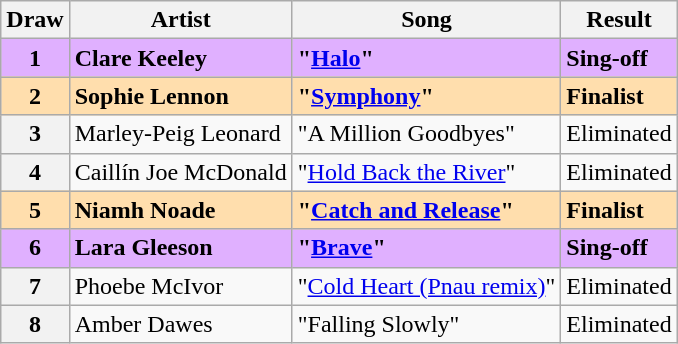<table class="sortable wikitable plainrowheaders" style="margin: 1em auto 1em auto;">
<tr>
<th scope="col">Draw</th>
<th scope="col">Artist</th>
<th scope="col">Song </th>
<th scope="col">Result</th>
</tr>
<tr style="font-weight: bold; background: #E0B0FF;">
<th scope="row" style="text-align:center; font-weight:bold; background:#E0B0FF">1</th>
<td>Clare Keeley</td>
<td>"<a href='#'>Halo</a>" </td>
<td>Sing-off</td>
</tr>
<tr style="font-weight: bold; background:navajowhite;">
<th scope="row" style="text-align:center; font-weight:bold; background:navajowhite">2</th>
<td>Sophie Lennon</td>
<td>"<a href='#'>Symphony</a>" </td>
<td>Finalist</td>
</tr>
<tr>
<th scope="row" style="text-align:center;">3</th>
<td>Marley-Peig Leonard</td>
<td>"A Million Goodbyes" </td>
<td>Eliminated</td>
</tr>
<tr>
<th scope="row" style="text-align:center;">4</th>
<td>Caillín Joe McDonald</td>
<td>"<a href='#'>Hold Back the River</a>" </td>
<td>Eliminated</td>
</tr>
<tr style="font-weight: bold; background:navajowhite;">
<th scope="row" style="text-align:center; font-weight:bold; background:navajowhite">5</th>
<td>Niamh Noade</td>
<td>"<a href='#'>Catch and Release</a>" </td>
<td>Finalist</td>
</tr>
<tr style="font-weight: bold; background: #E0B0FF;">
<th scope="row" style="text-align:center; font-weight:bold; background:#E0B0FF">6</th>
<td>Lara Gleeson</td>
<td>"<a href='#'>Brave</a>" </td>
<td>Sing-off</td>
</tr>
<tr>
<th scope="row" style="text-align:center;">7</th>
<td>Phoebe McIvor</td>
<td>"<a href='#'>Cold Heart (Pnau remix)</a>" </td>
<td>Eliminated</td>
</tr>
<tr>
<th scope="row" style="text-align:center;">8</th>
<td>Amber Dawes</td>
<td>"Falling Slowly" </td>
<td>Eliminated</td>
</tr>
</table>
